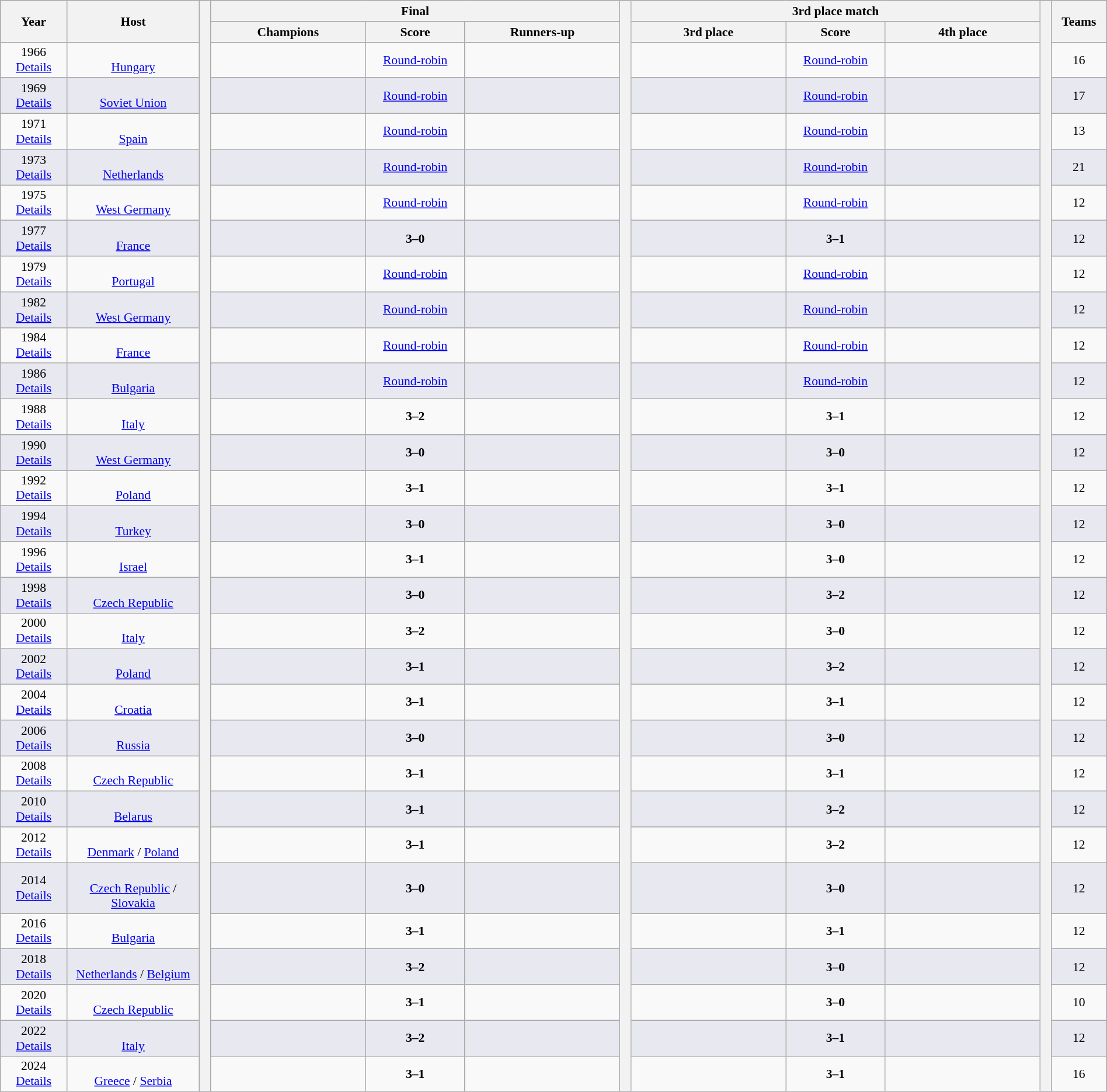<table class="wikitable" style="font-size:90%; width: 100%; text-align: center;">
<tr bgcolor=#c1d8ff>
<th rowspan=2 width=6%>Year</th>
<th rowspan=2 width=12%>Host</th>
<th width=1% rowspan=31 bgcolor=ffffff></th>
<th colspan=3>Final</th>
<th width=1% rowspan=31 bgcolor=ffffff></th>
<th colspan=3>3rd place match</th>
<th width=1% rowspan=31 bgcolor=#ffffff></th>
<th rowspan=2 width=5%>Teams</th>
</tr>
<tr bgcolor=#efefef>
<th width=14%>Champions</th>
<th width=9%>Score</th>
<th width=14%>Runners-up</th>
<th width=14%>3rd place</th>
<th width=9%>Score</th>
<th width=14%>4th place</th>
</tr>
<tr>
<td>1966<br><a href='#'>Details</a></td>
<td><br><a href='#'>Hungary</a></td>
<td><strong></strong></td>
<td><a href='#'>Round-robin</a></td>
<td></td>
<td></td>
<td><a href='#'>Round-robin</a></td>
<td></td>
<td>16</td>
</tr>
<tr bgcolor=#E8E8F0>
<td>1969<br><a href='#'>Details</a></td>
<td><br><a href='#'>Soviet Union</a></td>
<td><strong></strong></td>
<td><a href='#'>Round-robin</a></td>
<td></td>
<td></td>
<td><a href='#'>Round-robin</a></td>
<td></td>
<td>17</td>
</tr>
<tr>
<td>1971<br><a href='#'>Details</a></td>
<td><br><a href='#'>Spain</a></td>
<td><strong></strong></td>
<td><a href='#'>Round-robin</a></td>
<td></td>
<td></td>
<td><a href='#'>Round-robin</a></td>
<td></td>
<td>13</td>
</tr>
<tr bgcolor=#E8E8F0>
<td>1973<br><a href='#'>Details</a></td>
<td><br><a href='#'>Netherlands</a></td>
<td><strong></strong></td>
<td><a href='#'>Round-robin</a></td>
<td></td>
<td></td>
<td><a href='#'>Round-robin</a></td>
<td></td>
<td>21</td>
</tr>
<tr>
<td>1975<br><a href='#'>Details</a></td>
<td><br><a href='#'>West Germany</a></td>
<td><strong></strong></td>
<td><a href='#'>Round-robin</a></td>
<td></td>
<td></td>
<td><a href='#'>Round-robin</a></td>
<td></td>
<td>12</td>
</tr>
<tr bgcolor=#E8E8F0>
<td>1977<br><a href='#'>Details</a></td>
<td><br><a href='#'>France</a></td>
<td><strong></strong></td>
<td><strong>3–0</strong></td>
<td></td>
<td></td>
<td><strong>3–1</strong></td>
<td></td>
<td>12</td>
</tr>
<tr>
<td>1979<br><a href='#'>Details</a></td>
<td><br><a href='#'>Portugal</a></td>
<td><strong></strong></td>
<td><a href='#'>Round-robin</a></td>
<td></td>
<td></td>
<td><a href='#'>Round-robin</a></td>
<td></td>
<td>12</td>
</tr>
<tr bgcolor=#E8E8F0>
<td>1982<br><a href='#'>Details</a></td>
<td><br><a href='#'>West Germany</a></td>
<td><strong></strong></td>
<td><a href='#'>Round-robin</a></td>
<td></td>
<td></td>
<td><a href='#'>Round-robin</a></td>
<td></td>
<td>12</td>
</tr>
<tr>
<td>1984<br><a href='#'>Details</a></td>
<td><br><a href='#'>France</a></td>
<td><strong></strong></td>
<td><a href='#'>Round-robin</a></td>
<td></td>
<td></td>
<td><a href='#'>Round-robin</a></td>
<td></td>
<td>12</td>
</tr>
<tr bgcolor=#E8E8F0>
<td>1986<br><a href='#'>Details</a></td>
<td><br><a href='#'>Bulgaria</a></td>
<td><strong></strong></td>
<td><a href='#'>Round-robin</a></td>
<td></td>
<td></td>
<td><a href='#'>Round-robin</a></td>
<td></td>
<td>12</td>
</tr>
<tr>
<td>1988<br><a href='#'>Details</a></td>
<td><br><a href='#'>Italy</a></td>
<td><strong></strong></td>
<td><strong>3–2</strong></td>
<td></td>
<td></td>
<td><strong>3–1</strong></td>
<td></td>
<td>12</td>
</tr>
<tr bgcolor=#E8E8F0>
<td>1990<br><a href='#'>Details</a></td>
<td><br><a href='#'>West Germany</a></td>
<td><strong></strong></td>
<td><strong>3–0</strong></td>
<td></td>
<td></td>
<td><strong>3–0</strong></td>
<td></td>
<td>12</td>
</tr>
<tr>
<td>1992<br><a href='#'>Details</a></td>
<td><br><a href='#'>Poland</a></td>
<td><strong></strong></td>
<td><strong>3–1</strong></td>
<td></td>
<td></td>
<td><strong>3–1</strong></td>
<td></td>
<td>12</td>
</tr>
<tr bgcolor=#E8E8F0>
<td>1994<br><a href='#'>Details</a></td>
<td><br><a href='#'>Turkey</a></td>
<td><strong></strong></td>
<td><strong>3–0</strong></td>
<td></td>
<td></td>
<td><strong>3–0</strong></td>
<td></td>
<td>12</td>
</tr>
<tr>
<td>1996<br><a href='#'>Details</a></td>
<td><br><a href='#'>Israel</a></td>
<td><strong></strong></td>
<td><strong>3–1</strong></td>
<td></td>
<td></td>
<td><strong>3–0</strong></td>
<td></td>
<td>12</td>
</tr>
<tr bgcolor=#E8E8F0>
<td>1998<br><a href='#'>Details</a></td>
<td><br><a href='#'>Czech Republic</a></td>
<td><strong></strong></td>
<td><strong>3–0</strong></td>
<td></td>
<td></td>
<td><strong>3–2</strong></td>
<td></td>
<td>12</td>
</tr>
<tr>
<td>2000<br><a href='#'>Details</a></td>
<td><br><a href='#'>Italy</a></td>
<td><strong></strong></td>
<td><strong>3–2</strong></td>
<td></td>
<td></td>
<td><strong>3–0</strong></td>
<td></td>
<td>12</td>
</tr>
<tr bgcolor=#E8E8F0>
<td>2002<br><a href='#'>Details</a></td>
<td><br><a href='#'>Poland</a></td>
<td><strong></strong></td>
<td><strong>3–1</strong></td>
<td></td>
<td></td>
<td><strong>3–2</strong></td>
<td></td>
<td>12</td>
</tr>
<tr>
<td>2004<br><a href='#'>Details</a></td>
<td><br><a href='#'>Croatia</a></td>
<td><strong></strong></td>
<td><strong>3–1</strong></td>
<td></td>
<td></td>
<td><strong>3–1</strong></td>
<td></td>
<td>12</td>
</tr>
<tr bgcolor=#E8E8F0>
<td>2006<br><a href='#'>Details</a></td>
<td><br><a href='#'>Russia</a></td>
<td><strong></strong></td>
<td><strong>3–0</strong></td>
<td></td>
<td></td>
<td><strong>3–0</strong></td>
<td></td>
<td>12</td>
</tr>
<tr>
<td>2008<br><a href='#'>Details</a></td>
<td><br><a href='#'>Czech Republic</a></td>
<td><strong></strong></td>
<td><strong>3–1</strong></td>
<td></td>
<td></td>
<td><strong>3–1</strong></td>
<td></td>
<td>12</td>
</tr>
<tr bgcolor=#E8E8F0>
<td>2010<br><a href='#'>Details</a></td>
<td><br><a href='#'>Belarus</a></td>
<td><strong></strong></td>
<td><strong>3–1</strong></td>
<td></td>
<td></td>
<td><strong>3–2</strong></td>
<td></td>
<td>12</td>
</tr>
<tr>
<td>2012<br><a href='#'>Details</a></td>
<td> <br><a href='#'>Denmark</a> / <a href='#'>Poland</a></td>
<td><strong></strong></td>
<td><strong>3–1</strong></td>
<td></td>
<td></td>
<td><strong>3–2</strong></td>
<td></td>
<td>12</td>
</tr>
<tr bgcolor=#E8E8F0>
<td>2014<br><a href='#'>Details</a></td>
<td> <br><a href='#'>Czech Republic</a> / <a href='#'>Slovakia</a></td>
<td><strong></strong></td>
<td><strong>3–0</strong></td>
<td></td>
<td></td>
<td><strong>3–0</strong></td>
<td></td>
<td>12</td>
</tr>
<tr>
<td>2016<br><a href='#'>Details</a></td>
<td><br><a href='#'>Bulgaria</a></td>
<td><strong></strong></td>
<td><strong>3–1</strong></td>
<td></td>
<td></td>
<td><strong>3–1</strong></td>
<td></td>
<td>12</td>
</tr>
<tr bgcolor=#E8E8F0>
<td>2018<br><a href='#'>Details</a></td>
<td> <br><a href='#'>Netherlands</a> / <a href='#'>Belgium</a></td>
<td><strong></strong></td>
<td><strong>3–2</strong></td>
<td></td>
<td></td>
<td><strong>3–0</strong></td>
<td></td>
<td>12</td>
</tr>
<tr>
<td>2020<br><a href='#'>Details</a></td>
<td><br><a href='#'>Czech Republic</a></td>
<td><strong></strong></td>
<td><strong>3–1</strong></td>
<td></td>
<td></td>
<td><strong>3–0</strong></td>
<td></td>
<td>10</td>
</tr>
<tr bgcolor=#E8E8F0>
<td>2022<br><a href='#'>Details</a></td>
<td><br><a href='#'>Italy</a></td>
<td><strong></strong></td>
<td><strong>3–2</strong></td>
<td></td>
<td></td>
<td><strong>3–1</strong></td>
<td></td>
<td>12</td>
</tr>
<tr>
<td>2024<br><a href='#'>Details</a></td>
<td> <br><a href='#'>Greece</a> / <a href='#'>Serbia</a></td>
<td><strong></strong></td>
<td><strong>3–1</strong></td>
<td></td>
<td></td>
<td><strong>3–1</strong></td>
<td></td>
<td>16</td>
</tr>
</table>
